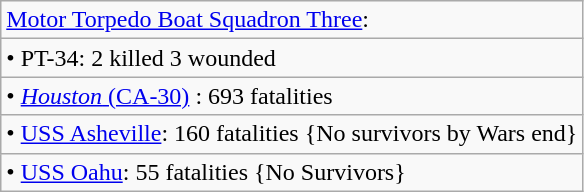<table class="wikitable">
<tr>
<td><a href='#'>Motor Torpedo Boat Squadron Three</a>:</td>
</tr>
<tr>
<td>• PT-34: 2 killed 3 wounded</td>
</tr>
<tr>
<td>• <a href='#'><em>Houston</em> (CA-30)</a> : 693 fatalities</td>
</tr>
<tr>
<td>• <a href='#'>USS Asheville</a>: 160 fatalities {No survivors by Wars end}</td>
</tr>
<tr>
<td>• <a href='#'>USS Oahu</a>: 55 fatalities {No Survivors}</td>
</tr>
</table>
